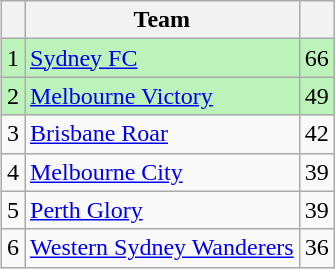<table class="wikitable" style="float:right; margin-right:20px; font-size:100%; text-align:center">
<tr>
<th></th>
<th>Team</th>
<th></th>
</tr>
<tr bgcolor=#BBF3BB>
<td>1</td>
<td align=left><a href='#'>Sydney FC</a></td>
<td>66</td>
</tr>
<tr bgcolor=#BBF3BB>
<td>2</td>
<td align=left><a href='#'>Melbourne Victory</a></td>
<td>49</td>
</tr>
<tr>
<td>3</td>
<td align=left><a href='#'>Brisbane Roar</a></td>
<td>42</td>
</tr>
<tr>
<td>4</td>
<td align=left><a href='#'>Melbourne City</a></td>
<td>39</td>
</tr>
<tr>
<td>5</td>
<td align=left><a href='#'>Perth Glory</a></td>
<td>39</td>
</tr>
<tr>
<td>6</td>
<td align=left><a href='#'>Western Sydney Wanderers</a></td>
<td>36</td>
</tr>
</table>
